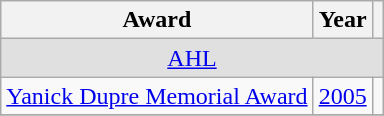<table class="wikitable">
<tr>
<th>Award</th>
<th>Year</th>
<th></th>
</tr>
<tr ALIGN="center" bgcolor="#e0e0e0">
<td colspan="3"><a href='#'>AHL</a></td>
</tr>
<tr>
<td><a href='#'>Yanick Dupre Memorial Award</a></td>
<td><a href='#'>2005</a></td>
<td></td>
</tr>
<tr>
</tr>
</table>
